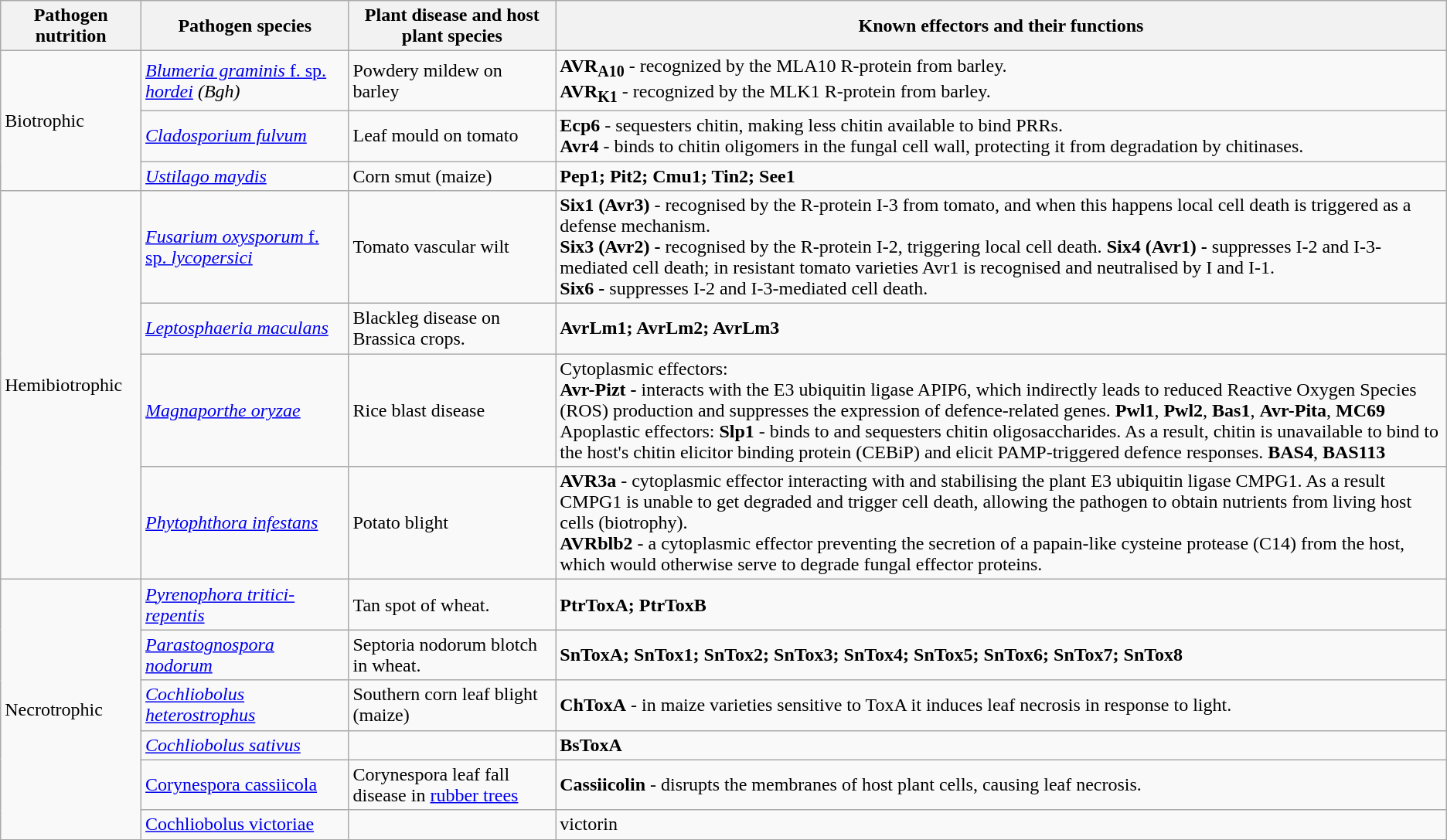<table class="wikitable">
<tr>
<th>Pathogen nutrition</th>
<th>Pathogen species</th>
<th>Plant disease and host plant species</th>
<th>Known effectors and their functions</th>
</tr>
<tr>
<td rowspan="3">Biotrophic</td>
<td><a href='#'><em>Blumeria graminis</em> f. sp. <em>hordei</em></a> <em>(Bgh)</em></td>
<td>Powdery mildew on barley</td>
<td><strong>AVR<sub>A10</sub></strong> - recognized by the MLA10 R-protein from barley.<br><strong>AVR<sub>K1</sub></strong> - recognized by the MLK1 R-protein from barley.</td>
</tr>
<tr>
<td><em><a href='#'>Cladosporium fulvum</a></em></td>
<td>Leaf mould on tomato</td>
<td><strong>Ecp6</strong> - sequesters chitin, making less chitin available to bind PRRs.<br><strong>Avr4</strong> - binds to chitin oligomers in the fungal cell wall, protecting it from degradation by chitinases.</td>
</tr>
<tr>
<td><em><a href='#'>Ustilago maydis</a></em></td>
<td>Corn smut (maize)</td>
<td><strong>Pep1; Pit2; Cmu1; Tin2; See1</strong></td>
</tr>
<tr>
<td rowspan="4">Hemibiotrophic</td>
<td><a href='#'><em>Fusarium oxysporum</em> f. sp. <em>lycopersici</em></a></td>
<td>Tomato vascular wilt</td>
<td><strong>Six1 (Avr3)</strong> - recognised by the R-protein I-3 from tomato, and when this happens local cell death is triggered as a defense mechanism.<br><strong>Six3 (Avr2) -</strong> recognised by the R-protein I-2, triggering local cell death.
<strong>Six4 (Avr1) -</strong> suppresses I-2 and I-3-mediated cell death; in resistant tomato varieties Avr1 is recognised and neutralised by I and I-1.<br><strong>Six6 -</strong> suppresses I-2 and I-3-mediated cell death.</td>
</tr>
<tr>
<td><em><a href='#'>Leptosphaeria maculans</a></em></td>
<td>Blackleg disease on Brassica crops.</td>
<td><strong>AvrLm1; AvrLm2; AvrLm3</strong></td>
</tr>
<tr>
<td><em><a href='#'>Magnaporthe oryzae</a></em></td>
<td>Rice blast disease</td>
<td>Cytoplasmic effectors:<br><strong>Avr-Pizt -</strong> interacts with the E3 ubiquitin ligase APIP6, which indirectly leads to reduced Reactive Oxygen Species (ROS) production and suppresses the expression of defence-related genes.
<strong>Pwl1</strong>, <strong>Pwl2</strong>, <strong>Bas1</strong>, <strong>Avr-Pita</strong>, <strong>MC69</strong><br>Apoplastic effectors: 
<strong>Slp1</strong> - binds to and sequesters chitin oligosaccharides. As a result, chitin is unavailable to bind to the host's chitin elicitor binding protein (CEBiP) and elicit PAMP-triggered defence responses.
<strong>BAS4</strong>, <strong>BAS113</strong></td>
</tr>
<tr>
<td><em><a href='#'>Phytophthora infestans</a></em></td>
<td>Potato blight</td>
<td><strong>AVR3a</strong> - cytoplasmic effector interacting with and stabilising the plant E3 ubiquitin ligase CMPG1. As a result CMPG1 is unable to get degraded and trigger cell death, allowing the pathogen to obtain nutrients from living host cells (biotrophy).<br><strong>AVRblb2</strong> - a cytoplasmic effector preventing the secretion of a papain-like cysteine protease (C14) from the host, which would otherwise serve to degrade fungal effector proteins.</td>
</tr>
<tr>
<td rowspan="6">Necrotrophic</td>
<td><em><a href='#'>Pyrenophora tritici-repentis</a></em></td>
<td>Tan spot of wheat.</td>
<td><strong>PtrToxA; PtrToxB</strong></td>
</tr>
<tr>
<td><em><a href='#'>Parastognospora nodorum</a></em></td>
<td>Septoria nodorum blotch in wheat.</td>
<td><strong>SnToxA; SnTox1; SnTox2; SnTox3; SnTox4; SnTox5; SnTox6; SnTox7; SnTox8</strong></td>
</tr>
<tr>
<td><em><a href='#'>Cochliobolus heterostrophus</a></em></td>
<td>Southern corn leaf blight (maize)</td>
<td><strong>ChToxA</strong> - in maize varieties sensitive to ToxA it induces leaf necrosis in response to light.</td>
</tr>
<tr>
<td><em><a href='#'>Cochliobolus sativus</a></em></td>
<td></td>
<td><strong>BsToxA</strong></td>
</tr>
<tr>
<td><a href='#'>Corynespora cassiicola</a></td>
<td>Corynespora leaf fall disease in <a href='#'>rubber trees</a></td>
<td><strong>Cassiicolin</strong> - disrupts the membranes of host plant cells, causing leaf necrosis.</td>
</tr>
<tr>
<td><a href='#'>Cochliobolus victoriae</a></td>
<td></td>
<td>victorin</td>
</tr>
</table>
